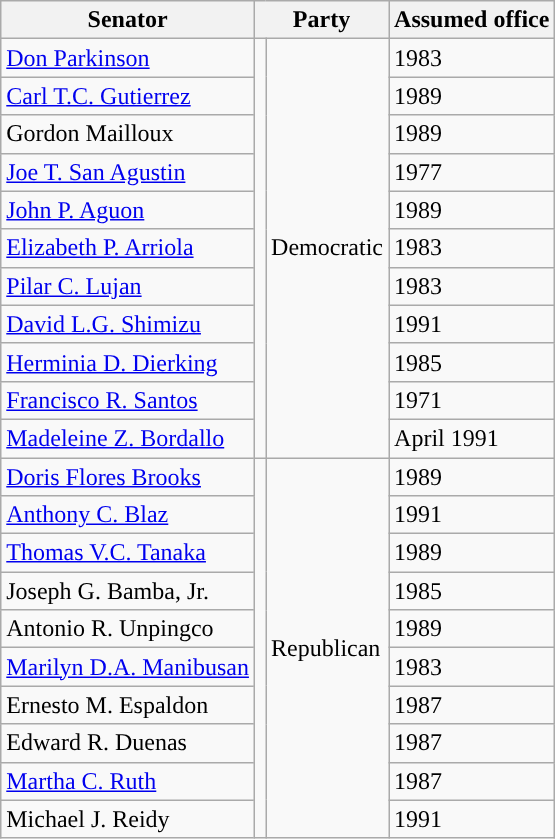<table class="wikitable sortable" id="votingmembers">
<tr style="vertical-align:bottom;">
<th>Senator</th>
<th colspan=2>Party</th>
<th>Assumed office</th>
</tr>
<tr>
<td><a href='#'>Don Parkinson</a></td>
<td rowspan="11" style="background-color:"></td>
<td rowspan="11">Democratic</td>
<td>1983</td>
</tr>
<tr>
<td><a href='#'>Carl T.C. Gutierrez</a></td>
<td>1989</td>
</tr>
<tr>
<td>Gordon Mailloux</td>
<td>1989</td>
</tr>
<tr>
<td><a href='#'>Joe T. San Agustin</a></td>
<td>1977</td>
</tr>
<tr>
<td><a href='#'>John P. Aguon</a></td>
<td>1989</td>
</tr>
<tr>
<td><a href='#'>Elizabeth P. Arriola</a></td>
<td>1983</td>
</tr>
<tr>
<td><a href='#'>Pilar C. Lujan</a></td>
<td>1983</td>
</tr>
<tr>
<td><a href='#'>David L.G. Shimizu</a></td>
<td>1991</td>
</tr>
<tr>
<td><a href='#'>Herminia D. Dierking</a></td>
<td>1985</td>
</tr>
<tr>
<td><a href='#'>Francisco R. Santos</a></td>
<td>1971</td>
</tr>
<tr>
<td><a href='#'>Madeleine Z. Bordallo</a></td>
<td>April 1991</td>
</tr>
<tr>
<td><a href='#'>Doris Flores Brooks</a></td>
<td rowspan="10" style="background-color:"></td>
<td rowspan="10">Republican</td>
<td>1989</td>
</tr>
<tr>
<td><a href='#'>Anthony C. Blaz</a></td>
<td>1991</td>
</tr>
<tr>
<td><a href='#'>Thomas V.C. Tanaka</a></td>
<td>1989</td>
</tr>
<tr>
<td>Joseph G. Bamba, Jr.</td>
<td>1985</td>
</tr>
<tr>
<td>Antonio R. Unpingco</td>
<td>1989</td>
</tr>
<tr>
<td><a href='#'>Marilyn D.A. Manibusan</a></td>
<td>1983</td>
</tr>
<tr>
<td>Ernesto M. Espaldon</td>
<td>1987</td>
</tr>
<tr>
<td>Edward R. Duenas</td>
<td>1987</td>
</tr>
<tr>
<td><a href='#'>Martha C. Ruth</a></td>
<td>1987</td>
</tr>
<tr>
<td>Michael J. Reidy</td>
<td>1991</td>
</tr>
</table>
